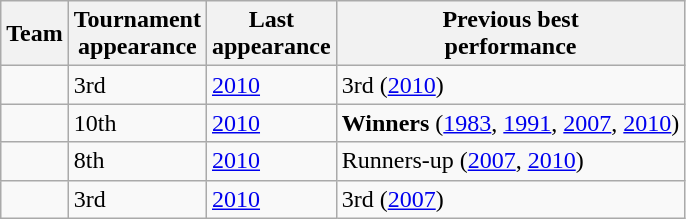<table class="wikitable sortable" style="text-align: left;">
<tr>
<th>Team</th>
<th>Tournament<br>appearance</th>
<th>Last<br>appearance</th>
<th>Previous best<br>performance</th>
</tr>
<tr>
<td></td>
<td>3rd</td>
<td><a href='#'>2010</a></td>
<td>3rd (<a href='#'>2010</a>)</td>
</tr>
<tr>
<td></td>
<td>10th</td>
<td><a href='#'>2010</a></td>
<td><strong>Winners</strong> (<a href='#'>1983</a>, <a href='#'>1991</a>, <a href='#'>2007</a>, <a href='#'>2010</a>)</td>
</tr>
<tr>
<td></td>
<td>8th</td>
<td><a href='#'>2010</a></td>
<td>Runners-up (<a href='#'>2007</a>, <a href='#'>2010</a>)</td>
</tr>
<tr>
<td></td>
<td>3rd</td>
<td><a href='#'>2010</a></td>
<td>3rd (<a href='#'>2007</a>)</td>
</tr>
</table>
